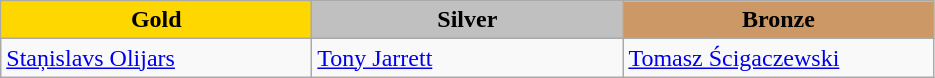<table class="wikitable" style="text-align:left">
<tr align="center">
<td width=200 bgcolor=gold><strong>Gold</strong></td>
<td width=200 bgcolor=silver><strong>Silver</strong></td>
<td width=200 bgcolor=CC9966><strong>Bronze</strong></td>
</tr>
<tr>
<td><a href='#'>Staņislavs Olijars</a><br><em></em></td>
<td><a href='#'>Tony Jarrett</a><br><em></em></td>
<td><a href='#'>Tomasz Ścigaczewski</a><br><em></em></td>
</tr>
</table>
